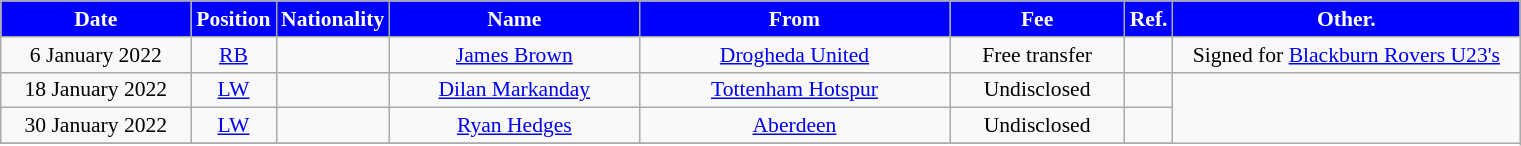<table class="wikitable"  style="text-align:center; font-size:90%; ">
<tr>
<th style="background:#0000FF; color:white; width:120px;">Date</th>
<th style="background:#0000FF; color:white; width:50px;">Position</th>
<th style="background:#0000FF; color:white; width:50px;">Nationality</th>
<th style="background:#0000FF; color:white; width:160px;">Name</th>
<th style="background:#0000FF; color:white; width:200px;">From</th>
<th style="background:#0000FF; color:white; width:110px;">Fee</th>
<th style="background:#0000FF; color:white; width:25px;">Ref.</th>
<th style="background:#0000FF; color:white; width:225px;">Other.</th>
</tr>
<tr>
<td>6 January 2022</td>
<td><a href='#'>RB</a></td>
<td></td>
<td><a href='#'>James Brown</a></td>
<td> <a href='#'>Drogheda United</a></td>
<td>Free transfer</td>
<td></td>
<td>Signed for <a href='#'>Blackburn Rovers U23's</a></td>
</tr>
<tr>
<td>18 January 2022</td>
<td><a href='#'>LW</a></td>
<td></td>
<td><a href='#'>Dilan Markanday</a></td>
<td> <a href='#'>Tottenham Hotspur</a></td>
<td>Undisclosed</td>
<td></td>
</tr>
<tr>
<td>30 January 2022</td>
<td><a href='#'>LW</a></td>
<td></td>
<td><a href='#'>Ryan Hedges</a></td>
<td> <a href='#'>Aberdeen</a></td>
<td>Undisclosed</td>
<td></td>
</tr>
<tr>
</tr>
</table>
